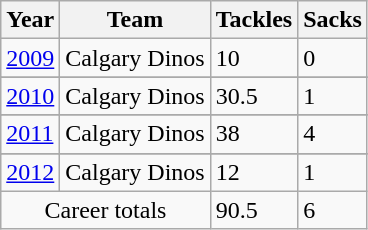<table class="wikitable">
<tr>
<th>Year</th>
<th>Team</th>
<th>Tackles</th>
<th>Sacks</th>
</tr>
<tr>
<td><a href='#'>2009</a></td>
<td>Calgary Dinos</td>
<td>10</td>
<td>0</td>
</tr>
<tr>
</tr>
<tr>
<td><a href='#'>2010</a></td>
<td>Calgary Dinos</td>
<td>30.5</td>
<td>1</td>
</tr>
<tr>
</tr>
<tr>
<td><a href='#'>2011</a></td>
<td>Calgary Dinos</td>
<td>38</td>
<td>4</td>
</tr>
<tr>
</tr>
<tr>
<td><a href='#'>2012</a></td>
<td>Calgary Dinos</td>
<td>12</td>
<td>1</td>
</tr>
<tr>
<td colspan=2 style="text-align: center;">Career totals</td>
<td>90.5</td>
<td>6</td>
</tr>
</table>
